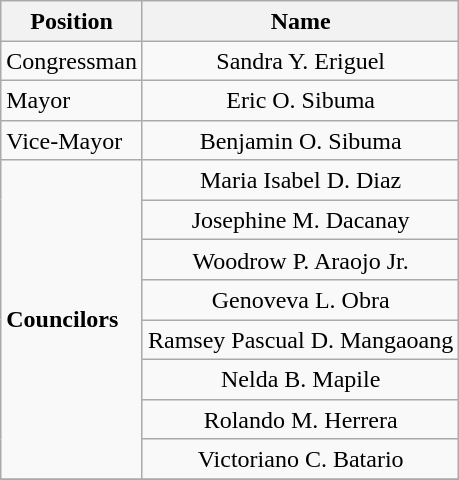<table class="wikitable" style="line-height:1.20em; font-size:100%;">
<tr>
<th>Position</th>
<th>Name</th>
</tr>
<tr>
<td>Congressman</td>
<td style="text-align:center;">Sandra Y. Eriguel</td>
</tr>
<tr>
<td>Mayor</td>
<td style="text-align:center;">Eric O. Sibuma</td>
</tr>
<tr>
<td>Vice-Mayor</td>
<td style="text-align:center;">Benjamin O. Sibuma</td>
</tr>
<tr>
<td rowspan=8><strong>Councilors</strong></td>
<td style="text-align:center;">Maria Isabel D. Diaz</td>
</tr>
<tr>
<td style="text-align:center;">Josephine M. Dacanay</td>
</tr>
<tr>
<td style="text-align:center;">Woodrow P. Araojo Jr.</td>
</tr>
<tr>
<td style="text-align:center;">Genoveva L. Obra</td>
</tr>
<tr>
<td style="text-align:center;">Ramsey Pascual D. Mangaoang</td>
</tr>
<tr>
<td style="text-align:center;">Nelda B. Mapile</td>
</tr>
<tr>
<td style="text-align:center;">Rolando M. Herrera</td>
</tr>
<tr>
<td style="text-align:center;">Victoriano C. Batario</td>
</tr>
<tr>
</tr>
</table>
